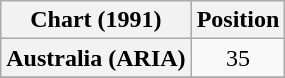<table class="wikitable sortable plainrowheaders" style="text-align:center">
<tr>
<th scope="col">Chart (1991)</th>
<th scope="col">Position</th>
</tr>
<tr>
<th scope="row">Australia (ARIA)</th>
<td>35</td>
</tr>
<tr>
</tr>
</table>
